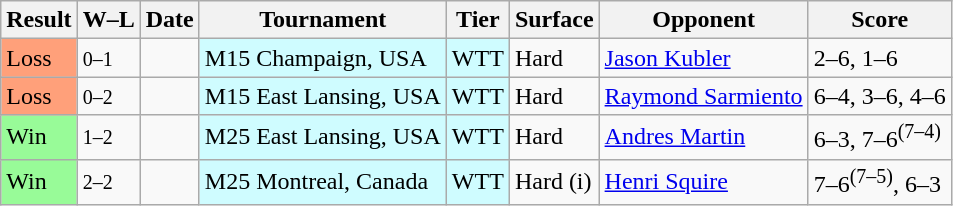<table class="sortable wikitable">
<tr>
<th>Result</th>
<th class="unsortable">W–L</th>
<th>Date</th>
<th>Tournament</th>
<th>Tier</th>
<th>Surface</th>
<th>Opponent</th>
<th class="unsortable">Score</th>
</tr>
<tr>
<td bgcolor=ffa07a>Loss</td>
<td><small>0–1</small></td>
<td></td>
<td bgcolor=cffcff>M15 Champaign, USA</td>
<td bgcolor=cffcff>WTT</td>
<td>Hard</td>
<td> <a href='#'>Jason Kubler</a></td>
<td>2–6, 1–6</td>
</tr>
<tr>
<td bgcolor=ffa07a>Loss</td>
<td><small>0–2</small></td>
<td></td>
<td bgcolor=cffcff>M15 East Lansing, USA</td>
<td bgcolor=cffcff>WTT</td>
<td>Hard</td>
<td> <a href='#'>Raymond Sarmiento</a></td>
<td>6–4, 3–6, 4–6</td>
</tr>
<tr>
<td bgcolor=98fb98>Win</td>
<td><small>1–2</small></td>
<td></td>
<td bgcolor=cffcff>M25 East Lansing, USA</td>
<td bgcolor=cffcff>WTT</td>
<td>Hard</td>
<td> <a href='#'>Andres Martin</a></td>
<td>6–3, 7–6<sup>(7–4)</sup></td>
</tr>
<tr>
<td bgcolor=98fb98>Win</td>
<td><small>2–2</small></td>
<td></td>
<td bgcolor=cffcff>M25 Montreal, Canada</td>
<td bgcolor=cffcff>WTT</td>
<td>Hard (i)</td>
<td> <a href='#'>Henri Squire</a></td>
<td>7–6<sup>(7–5)</sup>, 6–3</td>
</tr>
</table>
